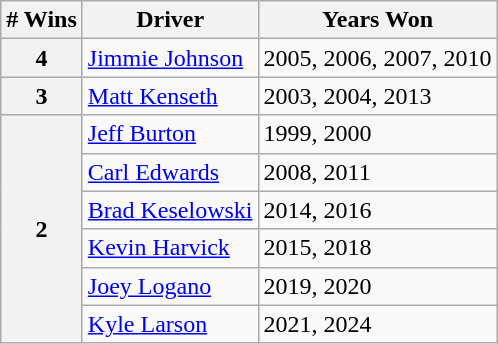<table class="wikitable" style="font-size: 100%;">
<tr>
<th># Wins</th>
<th>Driver</th>
<th>Years Won</th>
</tr>
<tr>
<th>4</th>
<td><a href='#'>Jimmie Johnson</a></td>
<td>2005, 2006, 2007, 2010</td>
</tr>
<tr>
<th>3</th>
<td><a href='#'>Matt Kenseth</a></td>
<td>2003, 2004, 2013</td>
</tr>
<tr>
<th rowspan="6">2</th>
<td><a href='#'>Jeff Burton</a></td>
<td>1999, 2000</td>
</tr>
<tr>
<td><a href='#'>Carl Edwards</a></td>
<td>2008, 2011</td>
</tr>
<tr>
<td><a href='#'>Brad Keselowski</a></td>
<td>2014, 2016</td>
</tr>
<tr>
<td><a href='#'>Kevin Harvick</a></td>
<td>2015, 2018</td>
</tr>
<tr>
<td><a href='#'>Joey Logano</a></td>
<td>2019, 2020</td>
</tr>
<tr>
<td><a href='#'>Kyle Larson</a></td>
<td>2021, 2024</td>
</tr>
</table>
